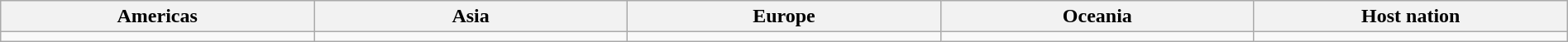<table class=wikitable width=100%>
<tr>
<th width=16%>Americas</th>
<th width=16%>Asia</th>
<th width=16%>Europe</th>
<th width=16%>Oceania</th>
<th width=16%>Host nation</th>
</tr>
<tr valign=top>
<td></td>
<td></td>
<td></td>
<td></td>
<td></td>
</tr>
</table>
